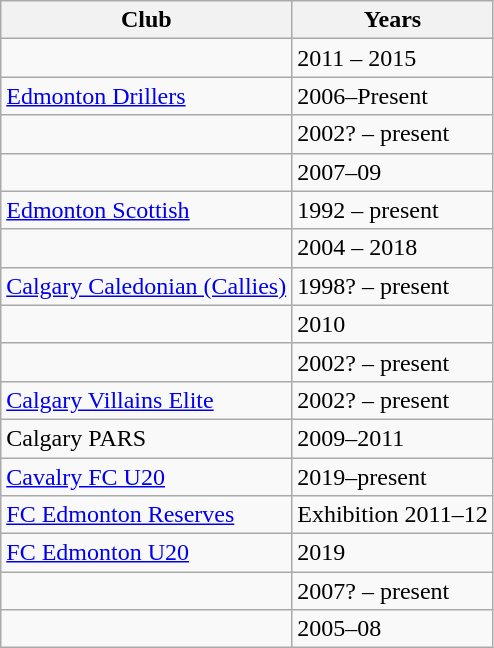<table class="wikitable">
<tr>
<th>Club</th>
<th>Years</th>
</tr>
<tr>
<td></td>
<td>2011 – 2015</td>
</tr>
<tr>
<td><a href='#'>Edmonton Drillers</a></td>
<td>2006–Present</td>
</tr>
<tr>
<td></td>
<td>2002? – present</td>
</tr>
<tr>
<td></td>
<td>2007–09</td>
</tr>
<tr>
<td><a href='#'>Edmonton Scottish</a></td>
<td>1992 – present</td>
</tr>
<tr>
<td></td>
<td>2004 – 2018</td>
</tr>
<tr>
<td><a href='#'>Calgary Caledonian (Callies)</a></td>
<td>1998? – present</td>
</tr>
<tr>
<td></td>
<td>2010</td>
</tr>
<tr>
<td></td>
<td>2002? – present</td>
</tr>
<tr>
<td><a href='#'>Calgary Villains Elite</a></td>
<td>2002? – present</td>
</tr>
<tr>
<td>Calgary PARS</td>
<td>2009–2011</td>
</tr>
<tr>
<td><a href='#'>Cavalry FC U20</a></td>
<td>2019–present</td>
</tr>
<tr>
<td><a href='#'>FC Edmonton Reserves</a></td>
<td>Exhibition 2011–12</td>
</tr>
<tr>
<td><a href='#'>FC Edmonton U20</a></td>
<td>2019</td>
</tr>
<tr>
<td></td>
<td>2007? – present</td>
</tr>
<tr>
<td></td>
<td>2005–08</td>
</tr>
</table>
